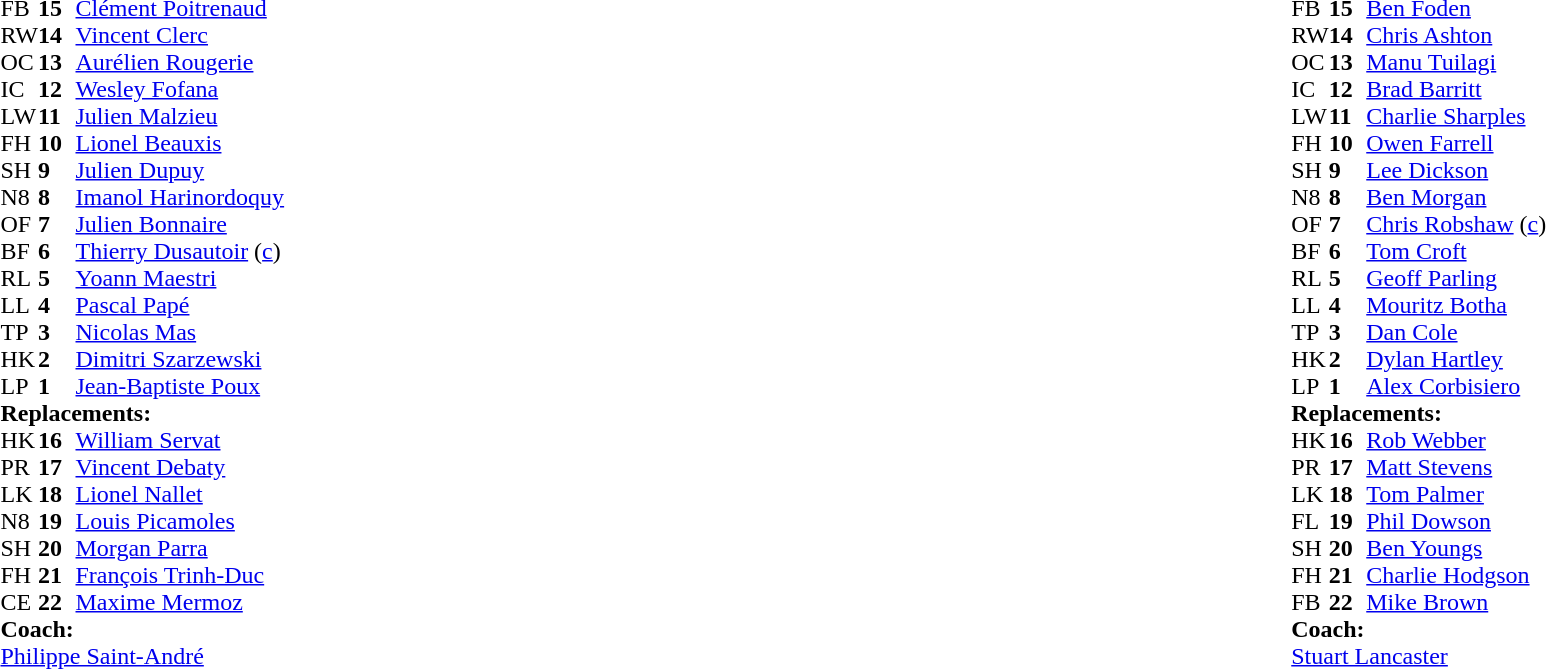<table width="100%">
<tr>
<td valign="top" width="50%"><br><table cellspacing="0" cellpadding="0">
<tr>
<th width="25"></th>
<th width="25"></th>
</tr>
<tr>
<td>FB</td>
<td><strong>15</strong></td>
<td><a href='#'>Clément Poitrenaud</a></td>
</tr>
<tr>
<td>RW</td>
<td><strong>14</strong></td>
<td><a href='#'>Vincent Clerc</a></td>
<td></td>
<td></td>
</tr>
<tr>
<td>OC</td>
<td><strong>13</strong></td>
<td><a href='#'>Aurélien Rougerie</a></td>
</tr>
<tr>
<td>IC</td>
<td><strong>12</strong></td>
<td><a href='#'>Wesley Fofana</a></td>
</tr>
<tr>
<td>LW</td>
<td><strong>11</strong></td>
<td><a href='#'>Julien Malzieu</a></td>
</tr>
<tr>
<td>FH</td>
<td><strong>10</strong></td>
<td><a href='#'>Lionel Beauxis</a></td>
<td></td>
<td></td>
</tr>
<tr>
<td>SH</td>
<td><strong>9</strong></td>
<td><a href='#'>Julien Dupuy</a></td>
<td></td>
<td></td>
</tr>
<tr>
<td>N8</td>
<td><strong>8</strong></td>
<td><a href='#'>Imanol Harinordoquy</a></td>
</tr>
<tr>
<td>OF</td>
<td><strong>7</strong></td>
<td><a href='#'>Julien Bonnaire</a></td>
<td></td>
<td></td>
</tr>
<tr>
<td>BF</td>
<td><strong>6</strong></td>
<td><a href='#'>Thierry Dusautoir</a> (<a href='#'>c</a>)</td>
</tr>
<tr>
<td>RL</td>
<td><strong>5</strong></td>
<td><a href='#'>Yoann Maestri</a></td>
<td></td>
<td></td>
</tr>
<tr>
<td>LL</td>
<td><strong>4</strong></td>
<td><a href='#'>Pascal Papé</a></td>
</tr>
<tr>
<td>TP</td>
<td><strong>3</strong></td>
<td><a href='#'>Nicolas Mas</a></td>
<td></td>
<td></td>
<td></td>
</tr>
<tr>
<td>HK</td>
<td><strong>2</strong></td>
<td><a href='#'>Dimitri Szarzewski</a></td>
<td></td>
<td></td>
</tr>
<tr>
<td>LP</td>
<td><strong>1</strong></td>
<td><a href='#'>Jean-Baptiste Poux</a></td>
<td></td>
<td></td>
<td></td>
</tr>
<tr>
<td colspan=3><strong>Replacements:</strong></td>
</tr>
<tr>
<td>HK</td>
<td><strong>16</strong></td>
<td><a href='#'>William Servat</a></td>
<td></td>
<td></td>
</tr>
<tr>
<td>PR</td>
<td><strong>17</strong></td>
<td><a href='#'>Vincent Debaty</a></td>
<td></td>
<td></td>
</tr>
<tr>
<td>LK</td>
<td><strong>18</strong></td>
<td><a href='#'>Lionel Nallet</a></td>
<td></td>
<td></td>
</tr>
<tr>
<td>N8</td>
<td><strong>19</strong></td>
<td><a href='#'>Louis Picamoles</a></td>
<td></td>
<td></td>
</tr>
<tr>
<td>SH</td>
<td><strong>20</strong></td>
<td><a href='#'>Morgan Parra</a></td>
<td></td>
<td></td>
</tr>
<tr>
<td>FH</td>
<td><strong>21</strong></td>
<td><a href='#'>François Trinh-Duc</a></td>
<td></td>
<td></td>
</tr>
<tr>
<td>CE</td>
<td><strong>22</strong></td>
<td><a href='#'>Maxime Mermoz</a></td>
<td></td>
<td></td>
</tr>
<tr>
<td colspan="4"><strong>Coach:</strong></td>
</tr>
<tr>
<td colspan="4"> <a href='#'>Philippe Saint-André</a></td>
</tr>
</table>
</td>
<td valign="top"></td>
<td valign="top" width="50%"><br><table cellspacing="0" cellpadding="0" align="center">
<tr>
<th width="25"></th>
<th width="25"></th>
</tr>
<tr>
<td>FB</td>
<td><strong>15</strong></td>
<td><a href='#'>Ben Foden</a></td>
</tr>
<tr>
<td>RW</td>
<td><strong>14</strong></td>
<td><a href='#'>Chris Ashton</a></td>
</tr>
<tr>
<td>OC</td>
<td><strong>13</strong></td>
<td><a href='#'>Manu Tuilagi</a></td>
</tr>
<tr>
<td>IC</td>
<td><strong>12</strong></td>
<td><a href='#'>Brad Barritt</a></td>
</tr>
<tr>
<td>LW</td>
<td><strong>11</strong></td>
<td><a href='#'>Charlie Sharples</a></td>
<td></td>
</tr>
<tr>
<td>FH</td>
<td><strong>10</strong></td>
<td><a href='#'>Owen Farrell</a></td>
</tr>
<tr>
<td>SH</td>
<td><strong>9</strong></td>
<td><a href='#'>Lee Dickson</a></td>
<td></td>
<td></td>
</tr>
<tr>
<td>N8</td>
<td><strong>8</strong></td>
<td><a href='#'>Ben Morgan</a></td>
<td></td>
<td></td>
</tr>
<tr>
<td>OF</td>
<td><strong>7</strong></td>
<td><a href='#'>Chris Robshaw</a> (<a href='#'>c</a>)</td>
</tr>
<tr>
<td>BF</td>
<td><strong>6</strong></td>
<td><a href='#'>Tom Croft</a></td>
</tr>
<tr>
<td>RL</td>
<td><strong>5</strong></td>
<td><a href='#'>Geoff Parling</a></td>
</tr>
<tr>
<td>LL</td>
<td><strong>4</strong></td>
<td><a href='#'>Mouritz Botha</a></td>
<td></td>
<td></td>
</tr>
<tr>
<td>TP</td>
<td><strong>3</strong></td>
<td><a href='#'>Dan Cole</a></td>
<td></td>
<td></td>
</tr>
<tr>
<td>HK</td>
<td><strong>2</strong></td>
<td><a href='#'>Dylan Hartley</a></td>
</tr>
<tr>
<td>LP</td>
<td><strong>1</strong></td>
<td><a href='#'>Alex Corbisiero</a></td>
</tr>
<tr>
<td colspan=3><strong>Replacements:</strong></td>
</tr>
<tr>
<td>HK</td>
<td><strong>16</strong></td>
<td><a href='#'>Rob Webber</a></td>
<td></td>
<td></td>
<td></td>
</tr>
<tr>
<td>PR</td>
<td><strong>17</strong></td>
<td><a href='#'>Matt Stevens</a></td>
<td></td>
<td></td>
</tr>
<tr>
<td>LK</td>
<td><strong>18</strong></td>
<td><a href='#'>Tom Palmer</a></td>
<td></td>
<td></td>
</tr>
<tr>
<td>FL</td>
<td><strong>19</strong></td>
<td><a href='#'>Phil Dowson</a></td>
<td></td>
<td></td>
<td></td>
</tr>
<tr>
<td>SH</td>
<td><strong>20</strong></td>
<td><a href='#'>Ben Youngs</a></td>
<td></td>
<td></td>
</tr>
<tr>
<td>FH</td>
<td><strong>21</strong></td>
<td><a href='#'>Charlie Hodgson</a></td>
</tr>
<tr>
<td>FB</td>
<td><strong>22</strong></td>
<td><a href='#'>Mike Brown</a></td>
</tr>
<tr>
<td colspan="4"><strong>Coach:</strong></td>
</tr>
<tr>
<td colspan="4"> <a href='#'>Stuart Lancaster</a></td>
</tr>
</table>
</td>
</tr>
</table>
